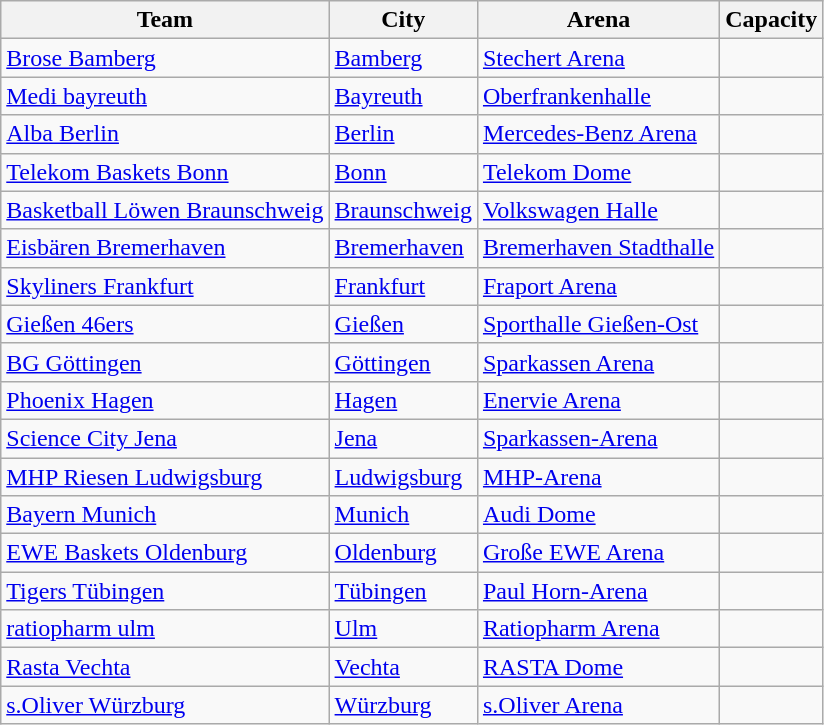<table class="wikitable sortable">
<tr>
<th>Team</th>
<th>City</th>
<th>Arena</th>
<th>Capacity</th>
</tr>
<tr>
<td><a href='#'>Brose Bamberg</a></td>
<td><a href='#'>Bamberg</a></td>
<td><a href='#'>Stechert Arena</a></td>
<td></td>
</tr>
<tr>
<td><a href='#'>Medi bayreuth</a></td>
<td><a href='#'>Bayreuth</a></td>
<td><a href='#'>Oberfrankenhalle</a></td>
<td></td>
</tr>
<tr>
<td><a href='#'>Alba Berlin</a></td>
<td><a href='#'>Berlin</a></td>
<td><a href='#'>Mercedes-Benz Arena</a></td>
<td></td>
</tr>
<tr>
<td><a href='#'>Telekom Baskets Bonn</a></td>
<td><a href='#'>Bonn</a></td>
<td><a href='#'>Telekom Dome</a></td>
<td></td>
</tr>
<tr>
<td><a href='#'>Basketball Löwen Braunschweig</a></td>
<td><a href='#'>Braunschweig</a></td>
<td><a href='#'>Volkswagen Halle</a></td>
<td></td>
</tr>
<tr>
<td><a href='#'>Eisbären Bremerhaven</a></td>
<td><a href='#'>Bremerhaven</a></td>
<td><a href='#'>Bremerhaven Stadthalle</a></td>
<td></td>
</tr>
<tr>
<td><a href='#'>Skyliners Frankfurt</a></td>
<td><a href='#'>Frankfurt</a></td>
<td><a href='#'>Fraport Arena</a></td>
<td></td>
</tr>
<tr>
<td><a href='#'>Gießen 46ers</a></td>
<td><a href='#'>Gießen</a></td>
<td><a href='#'>Sporthalle Gießen-Ost</a></td>
<td></td>
</tr>
<tr>
<td><a href='#'>BG Göttingen</a></td>
<td><a href='#'>Göttingen</a></td>
<td><a href='#'>Sparkassen Arena</a></td>
<td></td>
</tr>
<tr>
<td><a href='#'>Phoenix Hagen</a></td>
<td><a href='#'>Hagen</a></td>
<td><a href='#'>Enervie Arena</a></td>
<td></td>
</tr>
<tr>
<td><a href='#'>Science City Jena</a></td>
<td><a href='#'>Jena</a></td>
<td><a href='#'>Sparkassen-Arena</a></td>
<td></td>
</tr>
<tr>
<td><a href='#'>MHP Riesen Ludwigsburg</a></td>
<td><a href='#'>Ludwigsburg</a></td>
<td><a href='#'>MHP-Arena</a></td>
<td></td>
</tr>
<tr>
<td><a href='#'>Bayern Munich</a></td>
<td><a href='#'>Munich</a></td>
<td><a href='#'>Audi Dome</a></td>
<td></td>
</tr>
<tr>
<td><a href='#'>EWE Baskets Oldenburg</a></td>
<td><a href='#'>Oldenburg</a></td>
<td><a href='#'>Große EWE Arena</a></td>
<td></td>
</tr>
<tr>
<td><a href='#'>Tigers Tübingen</a></td>
<td><a href='#'>Tübingen</a></td>
<td><a href='#'>Paul Horn-Arena</a></td>
<td></td>
</tr>
<tr>
<td><a href='#'>ratiopharm ulm</a></td>
<td><a href='#'>Ulm</a></td>
<td><a href='#'>Ratiopharm Arena</a></td>
<td></td>
</tr>
<tr>
<td><a href='#'>Rasta Vechta</a></td>
<td><a href='#'>Vechta</a></td>
<td><a href='#'>RASTA Dome</a></td>
<td></td>
</tr>
<tr>
<td><a href='#'>s.Oliver Würzburg</a></td>
<td><a href='#'>Würzburg</a></td>
<td><a href='#'>s.Oliver Arena</a></td>
<td></td>
</tr>
</table>
